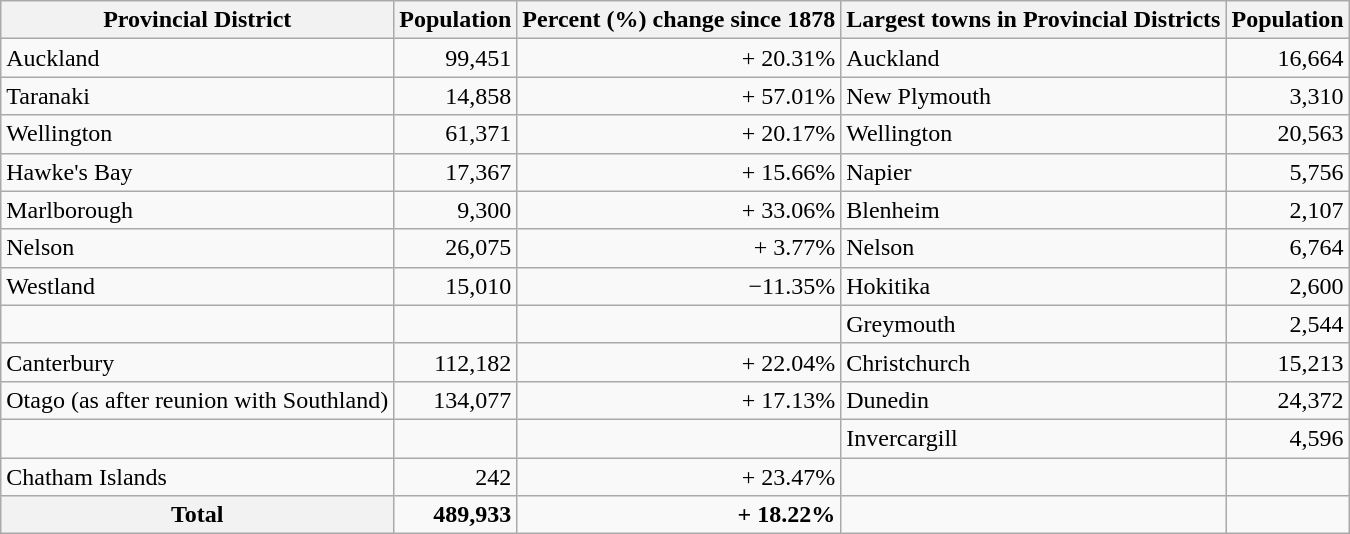<table class="wikitable" style="text-align:right">
<tr>
<th>Provincial District</th>
<th>Population</th>
<th>Percent (%) change since 1878</th>
<th>Largest towns in Provincial Districts</th>
<th>Population</th>
</tr>
<tr>
<td align="left">Auckland</td>
<td>99,451</td>
<td>+ 20.31%</td>
<td align="left">Auckland</td>
<td>16,664</td>
</tr>
<tr>
<td align="left">Taranaki</td>
<td>14,858</td>
<td>+ 57.01%</td>
<td align="left">New Plymouth</td>
<td>3,310</td>
</tr>
<tr>
<td align="left">Wellington</td>
<td>61,371</td>
<td>+ 20.17%</td>
<td align="left">Wellington</td>
<td>20,563</td>
</tr>
<tr>
<td align="left">Hawke's Bay</td>
<td>17,367</td>
<td>+ 15.66%</td>
<td align="left">Napier</td>
<td>5,756</td>
</tr>
<tr>
<td align="left">Marlborough</td>
<td>9,300</td>
<td>+ 33.06%</td>
<td align="left">Blenheim</td>
<td>2,107</td>
</tr>
<tr>
<td align="left">Nelson</td>
<td>26,075</td>
<td>+ 3.77%</td>
<td align="left">Nelson</td>
<td>6,764</td>
</tr>
<tr>
<td align="left">Westland</td>
<td>15,010</td>
<td>−11.35%</td>
<td align="left">Hokitika</td>
<td>2,600</td>
</tr>
<tr>
<td></td>
<td></td>
<td></td>
<td align="left">Greymouth</td>
<td>2,544</td>
</tr>
<tr>
<td align="left">Canterbury</td>
<td>112,182</td>
<td>+ 22.04%</td>
<td align="left">Christchurch</td>
<td>15,213</td>
</tr>
<tr>
<td align="left">Otago (as after reunion with Southland)</td>
<td>134,077</td>
<td>+ 17.13%</td>
<td align="left">Dunedin</td>
<td>24,372</td>
</tr>
<tr>
<td></td>
<td></td>
<td></td>
<td align="left">Invercargill</td>
<td>4,596</td>
</tr>
<tr>
<td align="left">Chatham Islands</td>
<td>242</td>
<td>+ 23.47%</td>
<td></td>
<td></td>
</tr>
<tr>
<th>Total</th>
<td><strong>489,933</strong></td>
<td><strong>+ 18.22%</strong></td>
<td></td>
</tr>
</table>
